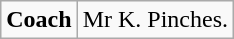<table cellspacing="0" cellpadding="0">
<tr>
<td valign="top"><br><table class=wikitable>
<tr>
<td><strong>Coach</strong></td>
<td>Mr K. Pinches.</td>
</tr>
</table>
</td>
</tr>
</table>
